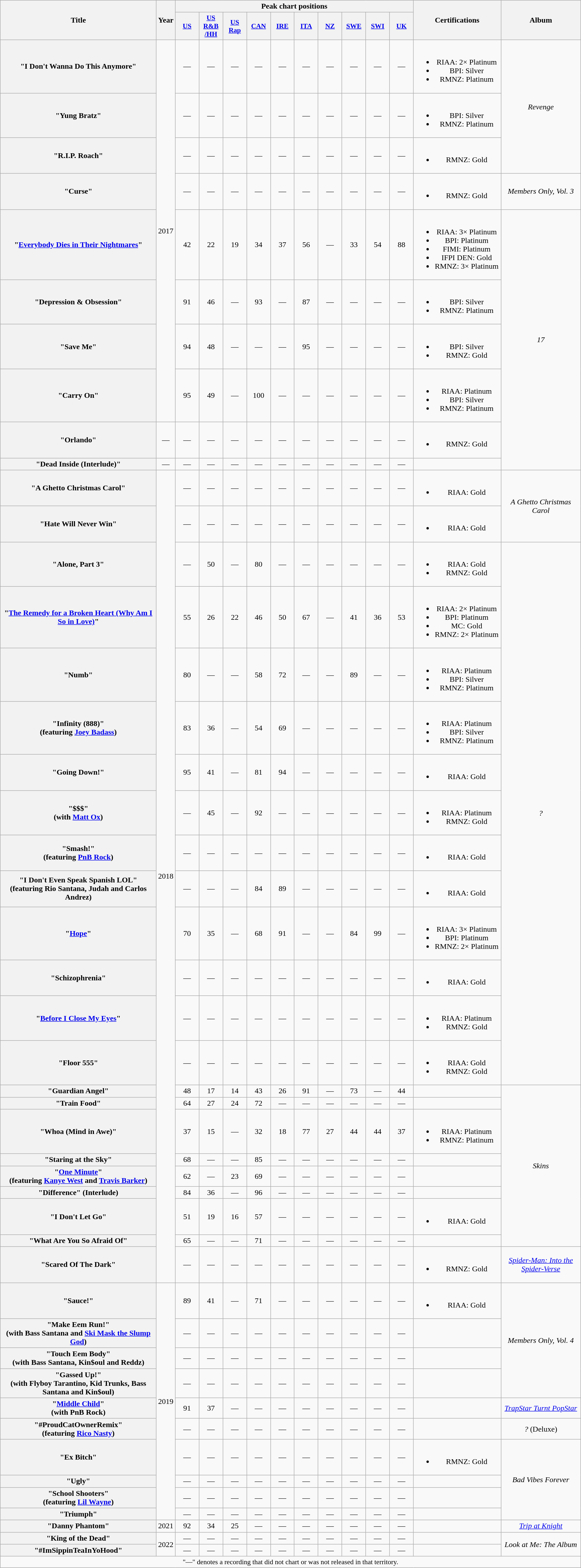<table class="wikitable plainrowheaders" style="text-align:center;">
<tr>
<th scope="col" rowspan="2" style="width:20em;">Title</th>
<th scope="col" rowspan="2" style="width:1em;">Year</th>
<th scope="col" colspan="10">Peak chart positions</th>
<th scope="col" rowspan="2" style="width:11em;">Certifications</th>
<th scope="col" rowspan="2" style="width:10em;">Album</th>
</tr>
<tr>
<th scope="col" style="width:3em;font-size:90%;"><a href='#'>US</a><br></th>
<th scope="col" style="width:3em;font-size:90%;"><a href='#'>US R&B<br>/HH</a><br></th>
<th scope="col" style="width:3em;font-size:90%;"><a href='#'>US Rap</a><br></th>
<th scope="col" style="width:3em;font-size:90%;"><a href='#'>CAN</a><br></th>
<th scope="col" style="width:3em;font-size:90%;"><a href='#'>IRE</a><br></th>
<th scope="col" style="width:3em;font-size:90%;"><a href='#'>ITA</a><br></th>
<th scope="col" style="width:3em;font-size:90%;"><a href='#'>NZ</a><br></th>
<th scope="col" style="width:3em;font-size:90%;"><a href='#'>SWE</a><br></th>
<th scope="col" style="width:3em;font-size:90%;"><a href='#'>SWI</a><br></th>
<th scope="col" style="width:3em;font-size:90%;"><a href='#'>UK</a><br></th>
</tr>
<tr>
<th scope="row">"I Don't Wanna Do This Anymore"</th>
<td rowspan="8">2017</td>
<td>—</td>
<td>—</td>
<td>—</td>
<td>—</td>
<td>—</td>
<td>—</td>
<td>—</td>
<td>—</td>
<td>—</td>
<td>—</td>
<td><br><ul><li>RIAA: 2× Platinum</li><li>BPI: Silver</li><li>RMNZ: Platinum</li></ul></td>
<td rowspan="3"><em>Revenge</em></td>
</tr>
<tr>
<th scope="row">"Yung Bratz"</th>
<td>—</td>
<td>—</td>
<td>—</td>
<td>—</td>
<td>—</td>
<td>—</td>
<td>—</td>
<td>—</td>
<td>—</td>
<td>—</td>
<td><br><ul><li>BPI: Silver</li><li>RMNZ: Platinum</li></ul></td>
</tr>
<tr>
<th scope="row">"R.I.P. Roach"<br></th>
<td>—</td>
<td>—</td>
<td>—</td>
<td>—</td>
<td>—</td>
<td>—</td>
<td>—</td>
<td>—</td>
<td>—</td>
<td>—</td>
<td><br><ul><li>RMNZ: Gold</li></ul></td>
</tr>
<tr>
<th scope="row">"Curse"<br></th>
<td>—</td>
<td>—</td>
<td>—</td>
<td>—</td>
<td>—</td>
<td>—</td>
<td>—</td>
<td>—</td>
<td>—</td>
<td>—</td>
<td><br><ul><li>RMNZ: Gold</li></ul></td>
<td><em>Members Only, Vol. 3</em></td>
</tr>
<tr>
<th scope="row">"<a href='#'>Everybody Dies in Their Nightmares</a>"</th>
<td>42</td>
<td>22</td>
<td>19</td>
<td>34</td>
<td>37</td>
<td>56</td>
<td>—</td>
<td>33</td>
<td>54</td>
<td>88</td>
<td><br><ul><li>RIAA: 3× Platinum</li><li>BPI: Platinum</li><li>FIMI: Platinum</li><li>IFPI DEN: Gold</li><li>RMNZ: 3× Platinum</li></ul></td>
<td rowspan="6"><em>17</em></td>
</tr>
<tr>
<th scope="row">"Depression & Obsession"</th>
<td>91</td>
<td>46</td>
<td>—</td>
<td>93</td>
<td>—</td>
<td>87</td>
<td>—</td>
<td>—</td>
<td>—</td>
<td>—</td>
<td><br><ul><li>BPI: Silver</li><li>RMNZ: Platinum</li></ul></td>
</tr>
<tr>
<th scope="row">"Save Me"<br></th>
<td>94</td>
<td>48</td>
<td>—</td>
<td>—</td>
<td>—</td>
<td>95</td>
<td>—</td>
<td>—</td>
<td>—</td>
<td>—</td>
<td><br><ul><li>BPI: Silver</li><li>RMNZ: Gold</li></ul></td>
</tr>
<tr>
<th scope="row">"Carry On"</th>
<td>95</td>
<td>49</td>
<td>—</td>
<td>100</td>
<td>—</td>
<td>—</td>
<td>—</td>
<td>—</td>
<td>—</td>
<td>—</td>
<td><br><ul><li>RIAA: Platinum</li><li>BPI: Silver</li><li>RMNZ: Platinum</li></ul></td>
</tr>
<tr>
<th scope="row">"Orlando"</th>
<td>—</td>
<td>—</td>
<td>—</td>
<td>—</td>
<td>—</td>
<td>—</td>
<td>—</td>
<td>—</td>
<td>—</td>
<td>—</td>
<td>—</td>
<td><br><ul><li>RMNZ: Gold</li></ul></td>
</tr>
<tr>
<th scope="row">"Dead Inside (Interlude)"</th>
<td>—</td>
<td>—</td>
<td>—</td>
<td>—</td>
<td>—</td>
<td>—</td>
<td>—</td>
<td>—</td>
<td>—</td>
<td>—</td>
<td>—</td>
<td></td>
</tr>
<tr>
<th scope="row">"A Ghetto Christmas Carol"</th>
<td rowspan="23">2018</td>
<td>—</td>
<td>—</td>
<td>—</td>
<td>—</td>
<td>—</td>
<td>—</td>
<td>—</td>
<td>—</td>
<td>—</td>
<td>—</td>
<td><br><ul><li>RIAA: Gold</li></ul></td>
<td rowspan="2"><em>A Ghetto Christmas Carol</em></td>
</tr>
<tr>
<th scope="row">"Hate Will Never Win"</th>
<td>—</td>
<td>—</td>
<td>—</td>
<td>—</td>
<td>—</td>
<td>—</td>
<td>—</td>
<td>—</td>
<td>—</td>
<td>—</td>
<td><br><ul><li>RIAA: Gold</li></ul></td>
</tr>
<tr>
<th scope="row">"Alone, Part 3"</th>
<td>—</td>
<td>50</td>
<td>—</td>
<td>80</td>
<td>—</td>
<td>—</td>
<td>—</td>
<td>—</td>
<td>—</td>
<td>—</td>
<td><br><ul><li>RIAA: Gold</li><li>RMNZ: Gold</li></ul></td>
<td rowspan="12"><em>?</em></td>
</tr>
<tr>
<th scope="row">"<a href='#'>The Remedy for a Broken Heart (Why Am I So in Love)</a>"</th>
<td>55</td>
<td>26</td>
<td>22</td>
<td>46</td>
<td>50</td>
<td>67</td>
<td>—</td>
<td>41</td>
<td>36</td>
<td>53</td>
<td><br><ul><li>RIAA: 2× Platinum</li><li>BPI: Platinum</li><li>MC: Gold</li><li>RMNZ: 2× Platinum</li></ul></td>
</tr>
<tr>
<th scope="row">"Numb"</th>
<td>80</td>
<td>—</td>
<td>—</td>
<td>58</td>
<td>72</td>
<td>—</td>
<td>—</td>
<td>89</td>
<td>—</td>
<td>—</td>
<td><br><ul><li>RIAA: Platinum</li><li>BPI: Silver</li><li>RMNZ: Platinum</li></ul></td>
</tr>
<tr>
<th scope="row">"Infinity (888)"<br><span>(featuring <a href='#'>Joey Badass</a>)</span></th>
<td>83</td>
<td>36</td>
<td>—</td>
<td>54</td>
<td>69</td>
<td>—</td>
<td>—</td>
<td>—</td>
<td>—</td>
<td>—</td>
<td><br><ul><li>RIAA: Platinum</li><li>BPI: Silver</li><li>RMNZ: Platinum</li></ul></td>
</tr>
<tr>
<th scope="row">"Going Down!"</th>
<td>95</td>
<td>41</td>
<td>—</td>
<td>81</td>
<td>94</td>
<td>—</td>
<td>—</td>
<td>—</td>
<td>—</td>
<td>—</td>
<td><br><ul><li>RIAA: Gold</li></ul></td>
</tr>
<tr>
<th scope="row">"$$$"<br><span>(with <a href='#'>Matt Ox</a>)</span></th>
<td>—</td>
<td>45</td>
<td>—</td>
<td>92</td>
<td>—</td>
<td>—</td>
<td>—</td>
<td>—</td>
<td>—</td>
<td>—</td>
<td><br><ul><li>RIAA: Platinum</li><li>RMNZ: Gold</li></ul></td>
</tr>
<tr>
<th scope="row">"Smash!"<br><span>(featuring <a href='#'>PnB Rock</a>)</span></th>
<td>—</td>
<td>—</td>
<td>—</td>
<td>—</td>
<td>—</td>
<td>—</td>
<td>—</td>
<td>—</td>
<td>—</td>
<td>—</td>
<td><br><ul><li>RIAA: Gold</li></ul></td>
</tr>
<tr>
<th scope="row">"I Don't Even Speak Spanish LOL"<br><span>(featuring Rio Santana, Judah and Carlos Andrez)</span></th>
<td>—</td>
<td>—</td>
<td>—</td>
<td>84</td>
<td>89</td>
<td>—</td>
<td>—</td>
<td>—</td>
<td>—</td>
<td>—</td>
<td><br><ul><li>RIAA: Gold</li></ul></td>
</tr>
<tr>
<th scope="row">"<a href='#'>Hope</a>"</th>
<td>70</td>
<td>35</td>
<td>—</td>
<td>68</td>
<td>91</td>
<td>—</td>
<td>—</td>
<td>84</td>
<td>99</td>
<td>—</td>
<td><br><ul><li>RIAA: 3× Platinum</li><li>BPI: Platinum</li><li>RMNZ: 2× Platinum</li></ul></td>
</tr>
<tr>
<th scope="row">"Schizophrenia"</th>
<td>—</td>
<td>—</td>
<td>—</td>
<td>—</td>
<td>—</td>
<td>—</td>
<td>—</td>
<td>—</td>
<td>—</td>
<td>—</td>
<td><br><ul><li>RIAA: Gold</li></ul></td>
</tr>
<tr>
<th scope="row">"<a href='#'>Before I Close My Eyes</a>"</th>
<td>—</td>
<td>—</td>
<td>—</td>
<td>—</td>
<td>—</td>
<td>—</td>
<td>—</td>
<td>—</td>
<td>—</td>
<td>—</td>
<td><br><ul><li>RIAA: Platinum</li><li>RMNZ: Gold</li></ul></td>
</tr>
<tr>
<th scope="row">"Floor 555"</th>
<td>—</td>
<td>—</td>
<td>—</td>
<td>—</td>
<td>—</td>
<td>—</td>
<td>—</td>
<td>—</td>
<td>—</td>
<td>—</td>
<td><br><ul><li>RIAA: Gold</li><li>RMNZ: Gold</li></ul></td>
</tr>
<tr>
<th scope="row">"Guardian Angel"</th>
<td>48</td>
<td>17</td>
<td>14</td>
<td>43</td>
<td>26</td>
<td>91</td>
<td>—</td>
<td>73</td>
<td>—</td>
<td>44</td>
<td></td>
<td rowspan="8"><em>Skins</em></td>
</tr>
<tr>
<th scope="row">"Train Food"</th>
<td>64</td>
<td>27</td>
<td>24</td>
<td>72</td>
<td>—</td>
<td>—</td>
<td>—</td>
<td>—</td>
<td>—</td>
<td>—</td>
<td></td>
</tr>
<tr>
<th scope="row">"Whoa (Mind in Awe)"</th>
<td>37</td>
<td>15</td>
<td>—</td>
<td>32</td>
<td>18</td>
<td>77</td>
<td>27</td>
<td>44</td>
<td>44</td>
<td>37</td>
<td><br><ul><li>RIAA: Platinum</li><li>RMNZ: Platinum</li></ul></td>
</tr>
<tr>
<th scope="row">"Staring at the Sky"</th>
<td>68</td>
<td>—</td>
<td>—</td>
<td>85</td>
<td>—</td>
<td>—</td>
<td>—</td>
<td>—</td>
<td>—</td>
<td>—</td>
<td></td>
</tr>
<tr>
<th scope="row">"<a href='#'>One Minute</a>"<br><span>(featuring <a href='#'>Kanye West</a> and <a href='#'>Travis Barker</a>)</span></th>
<td>62</td>
<td>—</td>
<td>23</td>
<td>69</td>
<td>—</td>
<td>—</td>
<td>—</td>
<td>—</td>
<td>—</td>
<td>—</td>
<td></td>
</tr>
<tr>
<th scope="row">"Difference" (Interlude)</th>
<td>84</td>
<td>36</td>
<td>—</td>
<td>96</td>
<td>—</td>
<td>—</td>
<td>—</td>
<td>—</td>
<td>—</td>
<td>—</td>
<td></td>
</tr>
<tr>
<th scope="row">"I Don't Let Go"</th>
<td>51</td>
<td>19</td>
<td>16</td>
<td>57</td>
<td>—</td>
<td>—</td>
<td>—</td>
<td>—</td>
<td>—</td>
<td>—</td>
<td><br><ul><li>RIAA: Gold</li></ul></td>
</tr>
<tr>
<th scope="row">"What Are You So Afraid Of"</th>
<td>65</td>
<td>—</td>
<td>—</td>
<td>71</td>
<td>—</td>
<td>—</td>
<td>—</td>
<td>—</td>
<td>—</td>
<td>—</td>
<td></td>
</tr>
<tr>
<th scope="row">"Scared Of The Dark"<br></th>
<td>—</td>
<td>—</td>
<td>—</td>
<td>—</td>
<td>—</td>
<td>—</td>
<td>—</td>
<td>—</td>
<td>—</td>
<td>—</td>
<td><br><ul><li>RMNZ: Gold</li></ul></td>
<td><em><a href='#'>Spider-Man: Into the Spider-Verse</a></em></td>
</tr>
<tr>
<th scope="row">"Sauce!"</th>
<td rowspan="10">2019</td>
<td>89</td>
<td>41</td>
<td>—</td>
<td>71</td>
<td>—</td>
<td>—</td>
<td>—</td>
<td>—</td>
<td>—</td>
<td>—</td>
<td><br><ul><li>RIAA: Gold</li></ul></td>
<td rowspan="4"><em>Members Only, Vol. 4</em></td>
</tr>
<tr>
<th scope="row">"Make Eem Run!"<br><span>(with Bass Santana and <a href='#'>Ski Mask the Slump God</a>)</span></th>
<td>—</td>
<td>—</td>
<td>—</td>
<td>—</td>
<td>—</td>
<td>—</td>
<td>—</td>
<td>—</td>
<td>—</td>
<td>—</td>
<td></td>
</tr>
<tr>
<th scope="row">"Touch Eem Body"<br><span>(with Bass Santana, Kin$oul and Reddz)</span></th>
<td>—</td>
<td>—</td>
<td>—</td>
<td>—</td>
<td>—</td>
<td>—</td>
<td>—</td>
<td>—</td>
<td>—</td>
<td>—</td>
<td></td>
</tr>
<tr>
<th scope="row">"Gassed Up!"<br><span>(with Flyboy Tarantino, Kid Trunks, Bass Santana and Kin$oul)</span></th>
<td>—</td>
<td>—</td>
<td>—</td>
<td>—</td>
<td>—</td>
<td>—</td>
<td>—</td>
<td>—</td>
<td>—</td>
<td>—</td>
<td></td>
</tr>
<tr>
<th scope="row">"<a href='#'>Middle Child</a>"<br><span>(with PnB Rock)</span></th>
<td>91</td>
<td>37</td>
<td>—</td>
<td>—</td>
<td>—</td>
<td>—</td>
<td>—</td>
<td>—</td>
<td>—</td>
<td>—</td>
<td></td>
<td><em><a href='#'>TrapStar Turnt PopStar</a></em></td>
</tr>
<tr>
<th scope="row">"#ProudCatOwnerRemix"<br><span>(featuring <a href='#'>Rico Nasty</a>)</span></th>
<td>—</td>
<td>—</td>
<td>—</td>
<td>—</td>
<td>—</td>
<td>—</td>
<td>—</td>
<td>—</td>
<td>—</td>
<td>—</td>
<td></td>
<td><em>?</em> (Deluxe)</td>
</tr>
<tr>
<th scope="row">"Ex Bitch"</th>
<td>—</td>
<td>—</td>
<td>—</td>
<td>—</td>
<td>—</td>
<td>—</td>
<td>—</td>
<td>—</td>
<td>—</td>
<td>—</td>
<td><br><ul><li>RMNZ: Gold</li></ul></td>
<td rowspan="4"><em>Bad Vibes Forever</em></td>
</tr>
<tr>
<th scope="row">"Ugly"</th>
<td>—</td>
<td>—</td>
<td>—</td>
<td>—</td>
<td>—</td>
<td>—</td>
<td>—</td>
<td>—</td>
<td>—</td>
<td>—</td>
<td></td>
</tr>
<tr>
<th scope="row">"School Shooters"<br><span>(featuring <a href='#'>Lil Wayne</a>)</span></th>
<td>—</td>
<td>—</td>
<td>—</td>
<td>—</td>
<td>—</td>
<td>—</td>
<td>—</td>
<td>—</td>
<td>—</td>
<td>—</td>
<td></td>
</tr>
<tr>
<th scope="row">"Triumph"</th>
<td>—</td>
<td>—</td>
<td>—</td>
<td>—</td>
<td>—</td>
<td>—</td>
<td>—</td>
<td>—</td>
<td>—</td>
<td>—</td>
<td></td>
</tr>
<tr>
<th scope="row">"Danny Phantom"<br></th>
<td>2021</td>
<td>92</td>
<td>34</td>
<td>25</td>
<td>—</td>
<td>—</td>
<td>—</td>
<td>—</td>
<td>—</td>
<td>—</td>
<td>—</td>
<td></td>
<td><em><a href='#'>Trip at Knight</a></em></td>
</tr>
<tr>
<th scope="row">"King of the Dead"</th>
<td rowspan="2">2022</td>
<td>—</td>
<td>—</td>
<td>—</td>
<td>—</td>
<td>—</td>
<td>—</td>
<td>—</td>
<td>—</td>
<td>—</td>
<td>—</td>
<td></td>
<td rowspan="2"><em>Look at Me: The Album</em></td>
</tr>
<tr>
<th scope="row">"#ImSippinTeaInYoHood"</th>
<td>—</td>
<td>—</td>
<td>—</td>
<td>—</td>
<td>—</td>
<td>—</td>
<td>—</td>
<td>—</td>
<td>—</td>
<td>—</td>
<td></td>
</tr>
<tr>
<td colspan="14" style="font-size:90%">"—" denotes a recording that did not chart or was not released in that territory.</td>
</tr>
</table>
